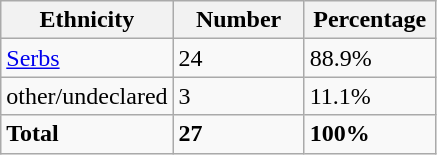<table class="wikitable">
<tr>
<th width="100px">Ethnicity</th>
<th width="80px">Number</th>
<th width="80px">Percentage</th>
</tr>
<tr>
<td><a href='#'>Serbs</a></td>
<td>24</td>
<td>88.9%</td>
</tr>
<tr>
<td>other/undeclared</td>
<td>3</td>
<td>11.1%</td>
</tr>
<tr>
<td><strong>Total</strong></td>
<td><strong>27</strong></td>
<td><strong>100%</strong></td>
</tr>
</table>
